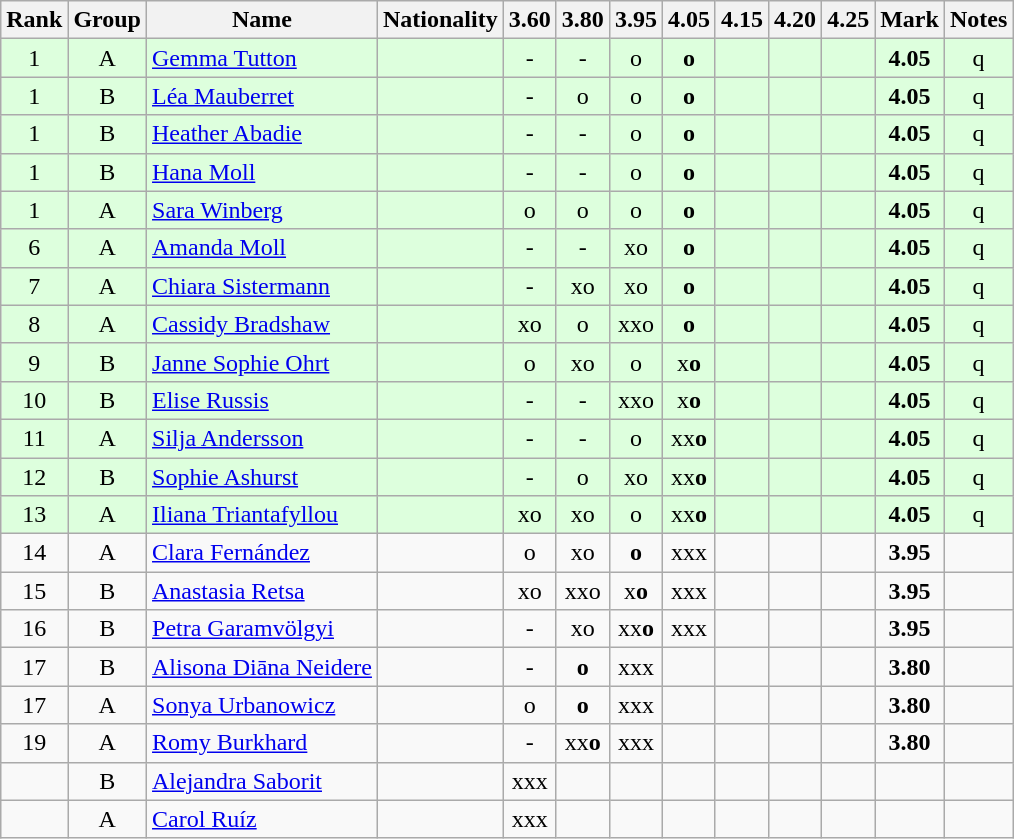<table class="wikitable sortable" style="text-align:center">
<tr>
<th>Rank</th>
<th>Group</th>
<th>Name</th>
<th>Nationality</th>
<th>3.60</th>
<th>3.80</th>
<th>3.95</th>
<th>4.05</th>
<th>4.15</th>
<th>4.20</th>
<th>4.25</th>
<th>Mark</th>
<th>Notes</th>
</tr>
<tr bgcolor=ddffdd>
<td>1</td>
<td>A</td>
<td align=left><a href='#'>Gemma Tutton</a></td>
<td align=left></td>
<td>-</td>
<td>-</td>
<td>o</td>
<td><strong>o</strong></td>
<td></td>
<td></td>
<td></td>
<td><strong>4.05</strong></td>
<td>q</td>
</tr>
<tr bgcolor=ddffdd>
<td>1</td>
<td>B</td>
<td align=left><a href='#'>Léa Mauberret</a></td>
<td align=left></td>
<td>-</td>
<td>o</td>
<td>o</td>
<td><strong>o</strong></td>
<td></td>
<td></td>
<td></td>
<td><strong>4.05</strong></td>
<td>q</td>
</tr>
<tr bgcolor=ddffdd>
<td>1</td>
<td>B</td>
<td align=left><a href='#'>Heather Abadie</a></td>
<td align=left></td>
<td>-</td>
<td>-</td>
<td>o</td>
<td><strong>o</strong></td>
<td></td>
<td></td>
<td></td>
<td><strong>4.05</strong></td>
<td>q</td>
</tr>
<tr bgcolor=ddffdd>
<td>1</td>
<td>B</td>
<td align=left><a href='#'>Hana Moll</a></td>
<td align=left></td>
<td>-</td>
<td>-</td>
<td>o</td>
<td><strong>o</strong></td>
<td></td>
<td></td>
<td></td>
<td><strong>4.05</strong></td>
<td>q</td>
</tr>
<tr bgcolor=ddffdd>
<td>1</td>
<td>A</td>
<td align=left><a href='#'>Sara Winberg</a></td>
<td align=left></td>
<td>o</td>
<td>o</td>
<td>o</td>
<td><strong>o</strong></td>
<td></td>
<td></td>
<td></td>
<td><strong>4.05</strong></td>
<td>q</td>
</tr>
<tr bgcolor=ddffdd>
<td>6</td>
<td>A</td>
<td align=left><a href='#'>Amanda Moll</a></td>
<td align=left></td>
<td>-</td>
<td>-</td>
<td>xo</td>
<td><strong>o</strong></td>
<td></td>
<td></td>
<td></td>
<td><strong>4.05</strong></td>
<td>q</td>
</tr>
<tr bgcolor=ddffdd>
<td>7</td>
<td>A</td>
<td align=left><a href='#'>Chiara Sistermann</a></td>
<td align=left></td>
<td>-</td>
<td>xo</td>
<td>xo</td>
<td><strong>o</strong></td>
<td></td>
<td></td>
<td></td>
<td><strong>4.05</strong></td>
<td>q</td>
</tr>
<tr bgcolor=ddffdd>
<td>8</td>
<td>A</td>
<td align=left><a href='#'>Cassidy Bradshaw</a></td>
<td align=left></td>
<td>xo</td>
<td>o</td>
<td>xxo</td>
<td><strong>o</strong></td>
<td></td>
<td></td>
<td></td>
<td><strong>4.05</strong></td>
<td>q</td>
</tr>
<tr bgcolor=ddffdd>
<td>9</td>
<td>B</td>
<td align=left><a href='#'>Janne Sophie Ohrt</a></td>
<td align=left></td>
<td>o</td>
<td>xo</td>
<td>o</td>
<td>x<strong>o</strong></td>
<td></td>
<td></td>
<td></td>
<td><strong>4.05</strong></td>
<td>q</td>
</tr>
<tr bgcolor=ddffdd>
<td>10</td>
<td>B</td>
<td align=left><a href='#'>Elise Russis</a></td>
<td align=left></td>
<td>-</td>
<td>-</td>
<td>xxo</td>
<td>x<strong>o</strong></td>
<td></td>
<td></td>
<td></td>
<td><strong>4.05</strong></td>
<td>q</td>
</tr>
<tr bgcolor=ddffdd>
<td>11</td>
<td>A</td>
<td align=left><a href='#'>Silja Andersson</a></td>
<td align=left></td>
<td>-</td>
<td>-</td>
<td>o</td>
<td>xx<strong>o</strong></td>
<td></td>
<td></td>
<td></td>
<td><strong>4.05</strong></td>
<td>q</td>
</tr>
<tr bgcolor=ddffdd>
<td>12</td>
<td>B</td>
<td align=left><a href='#'>Sophie Ashurst</a></td>
<td align=left></td>
<td>-</td>
<td>o</td>
<td>xo</td>
<td>xx<strong>o</strong></td>
<td></td>
<td></td>
<td></td>
<td><strong>4.05</strong></td>
<td>q</td>
</tr>
<tr bgcolor=ddffdd>
<td>13</td>
<td>A</td>
<td align=left><a href='#'>Iliana Triantafyllou</a></td>
<td align=left></td>
<td>xo</td>
<td>xo</td>
<td>o</td>
<td>xx<strong>o</strong></td>
<td></td>
<td></td>
<td></td>
<td><strong>4.05</strong></td>
<td>q</td>
</tr>
<tr>
<td>14</td>
<td>A</td>
<td align=left><a href='#'>Clara Fernández</a></td>
<td align=left></td>
<td>o</td>
<td>xo</td>
<td><strong>o</strong></td>
<td>xxx</td>
<td></td>
<td></td>
<td></td>
<td><strong>3.95</strong></td>
<td></td>
</tr>
<tr>
<td>15</td>
<td>B</td>
<td align=left><a href='#'>Anastasia Retsa</a></td>
<td align=left></td>
<td>xo</td>
<td>xxo</td>
<td>x<strong>o</strong></td>
<td>xxx</td>
<td></td>
<td></td>
<td></td>
<td><strong>3.95</strong></td>
<td></td>
</tr>
<tr>
<td>16</td>
<td>B</td>
<td align=left><a href='#'>Petra Garamvölgyi</a></td>
<td align=left></td>
<td>-</td>
<td>xo</td>
<td>xx<strong>o</strong></td>
<td>xxx</td>
<td></td>
<td></td>
<td></td>
<td><strong>3.95</strong></td>
<td></td>
</tr>
<tr>
<td>17</td>
<td>B</td>
<td align=left><a href='#'>Alisona Diāna Neidere</a></td>
<td align=left></td>
<td>-</td>
<td><strong>o</strong></td>
<td>xxx</td>
<td></td>
<td></td>
<td></td>
<td></td>
<td><strong>3.80</strong></td>
<td></td>
</tr>
<tr>
<td>17</td>
<td>A</td>
<td align=left><a href='#'>Sonya Urbanowicz</a></td>
<td align=left></td>
<td>o</td>
<td><strong>o</strong></td>
<td>xxx</td>
<td></td>
<td></td>
<td></td>
<td></td>
<td><strong>3.80</strong></td>
<td></td>
</tr>
<tr>
<td>19</td>
<td>A</td>
<td align=left><a href='#'>Romy Burkhard</a></td>
<td align=left></td>
<td>-</td>
<td>xx<strong>o</strong></td>
<td>xxx</td>
<td></td>
<td></td>
<td></td>
<td></td>
<td><strong>3.80</strong></td>
<td></td>
</tr>
<tr>
<td></td>
<td>B</td>
<td align=left><a href='#'>Alejandra Saborit</a></td>
<td align=left></td>
<td>xxx</td>
<td></td>
<td></td>
<td></td>
<td></td>
<td></td>
<td></td>
<td><strong></strong></td>
<td></td>
</tr>
<tr>
<td></td>
<td>A</td>
<td align=left><a href='#'>Carol Ruíz</a></td>
<td align=left></td>
<td>xxx</td>
<td></td>
<td></td>
<td></td>
<td></td>
<td></td>
<td></td>
<td><strong></strong></td>
<td></td>
</tr>
</table>
